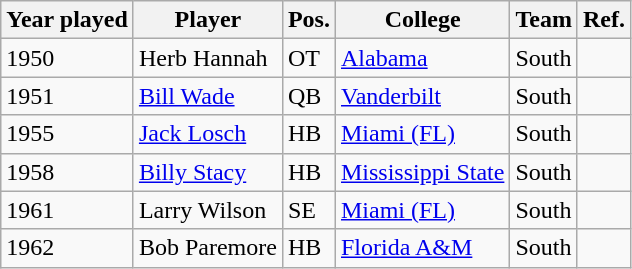<table class="wikitable">
<tr>
<th>Year played</th>
<th>Player</th>
<th>Pos.</th>
<th>College</th>
<th>Team</th>
<th>Ref.</th>
</tr>
<tr>
<td>1950</td>
<td>Herb Hannah</td>
<td>OT</td>
<td><a href='#'>Alabama</a></td>
<td>South</td>
<td></td>
</tr>
<tr>
<td>1951</td>
<td><a href='#'>Bill Wade</a></td>
<td>QB</td>
<td><a href='#'>Vanderbilt</a></td>
<td>South</td>
<td></td>
</tr>
<tr>
<td>1955</td>
<td><a href='#'>Jack Losch</a></td>
<td>HB</td>
<td><a href='#'>Miami (FL)</a></td>
<td>South</td>
<td></td>
</tr>
<tr>
<td>1958</td>
<td><a href='#'>Billy Stacy</a></td>
<td>HB</td>
<td><a href='#'>Mississippi State</a></td>
<td>South</td>
<td></td>
</tr>
<tr>
<td>1961</td>
<td>Larry Wilson</td>
<td>SE</td>
<td><a href='#'>Miami (FL)</a></td>
<td>South</td>
<td></td>
</tr>
<tr>
<td>1962</td>
<td>Bob Paremore</td>
<td>HB</td>
<td><a href='#'>Florida A&M</a></td>
<td>South</td>
<td></td>
</tr>
</table>
